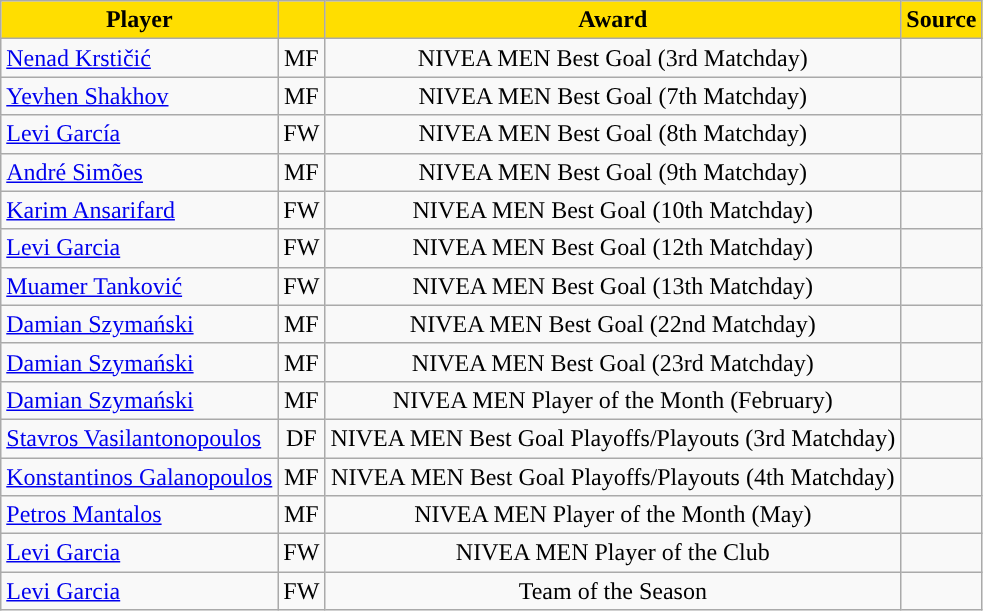<table class="wikitable">
<tr>
<th style="background:#FFDE00">Player</th>
<th style="background:#FFDE00"></th>
<th style="background:#FFDE00">Award</th>
<th style="background:#FFDE00">Source</th>
</tr>
<tr>
<td> <a href='#'>Nenad Krstičić</a></td>
<td align="center">MF</td>
<td align="center">NIVEA MEN Best Goal (3rd Matchday)</td>
<td align="center"></td>
</tr>
<tr>
<td> <a href='#'>Yevhen Shakhov</a></td>
<td align="center">MF</td>
<td align="center">NIVEA MEN Best Goal (7th Matchday)</td>
<td align="center"></td>
</tr>
<tr>
<td> <a href='#'>Levi García</a></td>
<td align="center">FW</td>
<td align="center">NIVEA MEN Best Goal (8th Matchday)</td>
<td align="center"></td>
</tr>
<tr>
<td> <a href='#'>André Simões</a></td>
<td align="center">MF</td>
<td align="center">NIVEA MEN Best Goal (9th Matchday)</td>
<td align="center"></td>
</tr>
<tr>
<td> <a href='#'>Karim Ansarifard</a></td>
<td align="center">FW</td>
<td align="center">NIVEA MEN Best Goal (10th Matchday)</td>
<td align="center"></td>
</tr>
<tr>
<td> <a href='#'>Levi Garcia</a></td>
<td align="center">FW</td>
<td align="center">NIVEA MEN Best Goal (12th Matchday)</td>
<td align="center"></td>
</tr>
<tr>
<td> <a href='#'>Muamer Tanković</a></td>
<td align="center">FW</td>
<td align="center">NIVEA MEN Best Goal (13th Matchday)</td>
<td align="center"></td>
</tr>
<tr>
<td> <a href='#'>Damian Szymański</a></td>
<td align="center">MF</td>
<td align="center">NIVEA MEN Best Goal (22nd Matchday)</td>
<td align="center"></td>
</tr>
<tr>
<td> <a href='#'>Damian Szymański</a></td>
<td align="center">MF</td>
<td align="center">NIVEA MEN Best Goal (23rd Matchday)</td>
<td align="center"></td>
</tr>
<tr>
<td> <a href='#'>Damian Szymański</a></td>
<td align="center">MF</td>
<td align="center">NIVEA MEN Player of the Month (February)</td>
<td align="center"></td>
</tr>
<tr>
<td> <a href='#'>Stavros Vasilantonopoulos</a></td>
<td align="center">DF</td>
<td align="center">NIVEA MEN Best Goal Playoffs/Playouts (3rd Matchday)</td>
<td align="center"></td>
</tr>
<tr>
<td> <a href='#'>Konstantinos Galanopoulos</a></td>
<td align="center">MF</td>
<td align="center">NIVEA MEN Best Goal Playoffs/Playouts (4th Matchday)</td>
<td align="center"></td>
</tr>
<tr>
<td> <a href='#'>Petros Mantalos</a></td>
<td align="center">MF</td>
<td align="center">NIVEA MEN Player of the Month (May)</td>
<td align="center"></td>
</tr>
<tr>
<td> <a href='#'>Levi Garcia</a></td>
<td align="center">FW</td>
<td align="center">NIVEA MEN Player of the Club</td>
<td align="center"></td>
</tr>
<tr>
<td> <a href='#'>Levi Garcia</a></td>
<td align="center">FW</td>
<td align="center">Team of the Season</td>
<td align="center"></td>
</tr>
</table>
